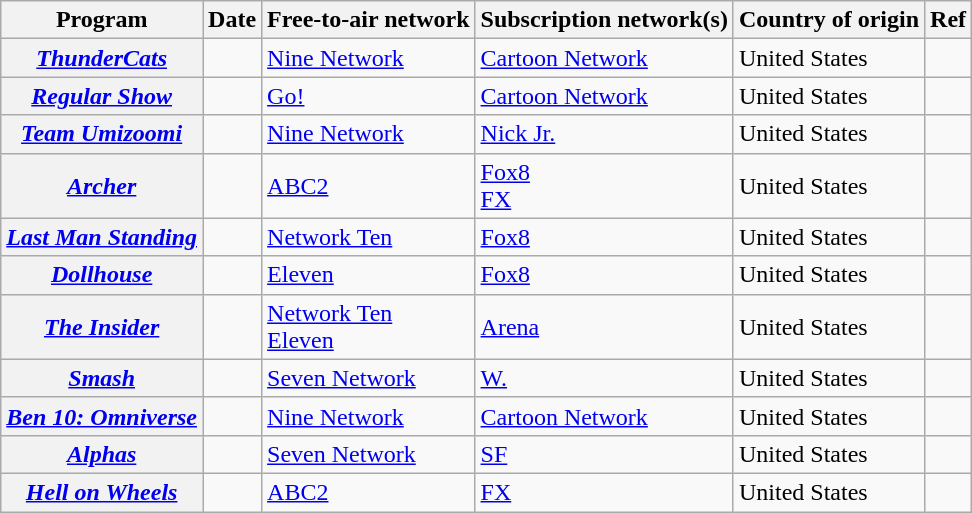<table class="wikitable plainrowheaders sortable" style="text-align:left">
<tr>
<th scope="col">Program</th>
<th scope="col">Date</th>
<th scope="col">Free-to-air network</th>
<th scope="col">Subscription network(s)</th>
<th scope="col">Country of origin</th>
<th scope="col" class="unsortable">Ref</th>
</tr>
<tr>
<th scope="row"><em><a href='#'>ThunderCats</a></em></th>
<td align=center></td>
<td><a href='#'>Nine Network</a></td>
<td><a href='#'>Cartoon Network</a></td>
<td>United States</td>
<td align=center></td>
</tr>
<tr>
<th scope="row"><em><a href='#'>Regular Show</a></em></th>
<td align=center></td>
<td><a href='#'>Go!</a></td>
<td><a href='#'>Cartoon Network</a></td>
<td>United States</td>
<td align=center></td>
</tr>
<tr>
<th scope="row"><em><a href='#'>Team Umizoomi</a></em></th>
<td align=center></td>
<td><a href='#'>Nine Network</a></td>
<td><a href='#'>Nick Jr.</a></td>
<td>United States</td>
<td align=center></td>
</tr>
<tr>
<th scope="row"><em><a href='#'>Archer</a></em></th>
<td align=center></td>
<td><a href='#'>ABC2</a></td>
<td><a href='#'>Fox8</a><br><a href='#'>FX</a></td>
<td>United States</td>
<td align=center></td>
</tr>
<tr>
<th scope="row"><em><a href='#'>Last Man Standing</a></em></th>
<td align=center></td>
<td><a href='#'>Network Ten</a></td>
<td><a href='#'>Fox8</a></td>
<td>United States</td>
<td align=center></td>
</tr>
<tr>
<th scope="row"><em><a href='#'>Dollhouse</a></em></th>
<td align=center></td>
<td><a href='#'>Eleven</a></td>
<td><a href='#'>Fox8</a></td>
<td>United States</td>
<td align=center></td>
</tr>
<tr>
<th scope="row"><em><a href='#'>The Insider</a></em></th>
<td align=center></td>
<td><a href='#'>Network Ten</a><br><a href='#'>Eleven</a></td>
<td><a href='#'>Arena</a></td>
<td>United States</td>
<td align=center></td>
</tr>
<tr>
<th scope="row"><em><a href='#'>Smash</a></em></th>
<td align=center></td>
<td><a href='#'>Seven Network</a></td>
<td><a href='#'>W.</a></td>
<td>United States</td>
<td align=center></td>
</tr>
<tr>
<th scope="row"><em><a href='#'>Ben 10: Omniverse</a></em></th>
<td align=center></td>
<td><a href='#'>Nine Network</a></td>
<td><a href='#'>Cartoon Network</a></td>
<td>United States</td>
<td align=center></td>
</tr>
<tr>
<th scope="row"><em><a href='#'>Alphas</a></em></th>
<td align=center></td>
<td><a href='#'>Seven Network</a></td>
<td><a href='#'>SF</a></td>
<td>United States</td>
<td align=center></td>
</tr>
<tr>
<th scope="row"><em><a href='#'>Hell on Wheels</a></em></th>
<td></td>
<td><a href='#'>ABC2</a></td>
<td><a href='#'>FX</a></td>
<td>United States</td>
<td align=center></td>
</tr>
</table>
